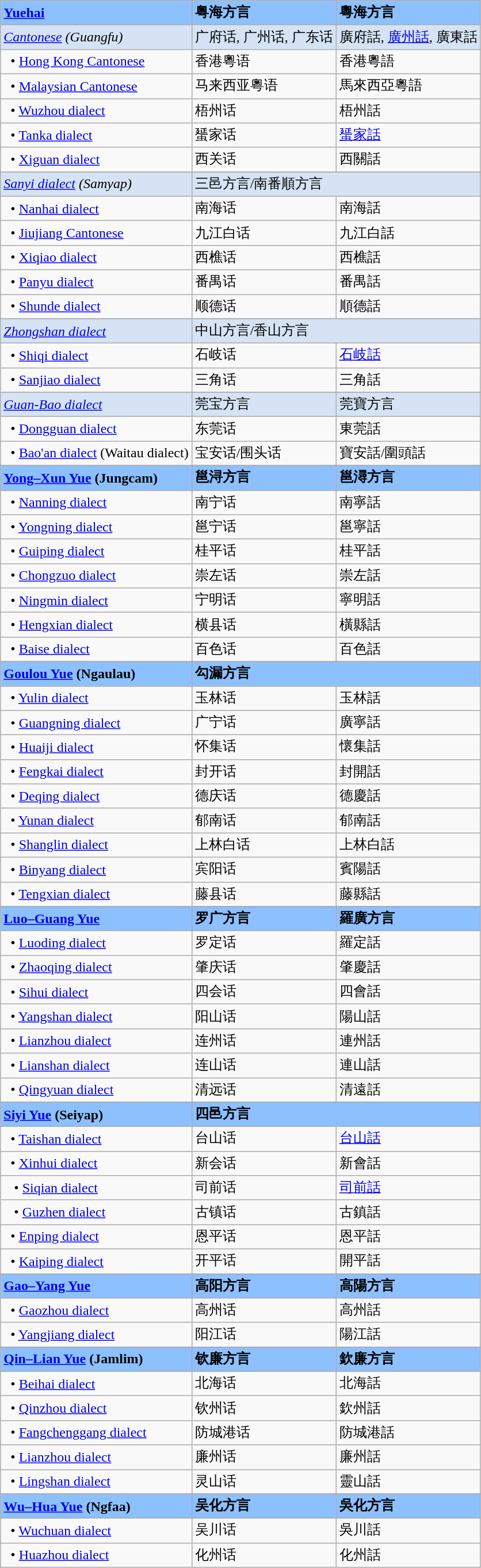<table class="wikitable">
<tr bgcolor="8dc0ff">
<td><strong><a href='#'>Yuehai</a></strong></td>
<td><strong>粤海方言</strong></td>
<td><strong>粵海方言</strong></td>
</tr>
<tr bgcolor="d5e3f4">
<td><em><a href='#'>Cantonese</a> (Guangfu)</em></td>
<td>广府话, 广州话, 广东话</td>
<td>廣府話, <a href='#'>廣州話</a>, 廣東話</td>
</tr>
<tr>
<td>  • <a href='#'>Hong Kong Cantonese</a></td>
<td>香港粵语</td>
<td>香港粵語</td>
</tr>
<tr>
<td>  • <a href='#'>Malaysian Cantonese</a></td>
<td>马来西亚粵语</td>
<td>馬來西亞粵語</td>
</tr>
<tr>
<td>  • <a href='#'>Wuzhou dialect</a></td>
<td>梧州话</td>
<td>梧州話</td>
</tr>
<tr>
<td>  • <a href='#'>Tanka dialect</a></td>
<td>蜑家话</td>
<td><a href='#'>蜑家話</a></td>
</tr>
<tr>
<td>  • <a href='#'>Xiguan dialect</a></td>
<td>西关话</td>
<td>西關話</td>
</tr>
<tr>
</tr>
<tr bgcolor="d5e3f4">
<td><em><a href='#'>Sanyi dialect</a> (Samyap)</em></td>
<td colspan=2>三邑方言/南番順方言</td>
</tr>
<tr>
<td>  • <a href='#'>Nanhai dialect</a></td>
<td>南海话</td>
<td>南海話</td>
</tr>
<tr>
<td>  • <a href='#'>Jiujiang Cantonese</a></td>
<td>九江白话</td>
<td>九江白話</td>
</tr>
<tr>
<td>  • <a href='#'>Xiqiao dialect</a></td>
<td>西樵话</td>
<td>西樵話</td>
</tr>
<tr>
<td>  • <a href='#'>Panyu dialect</a></td>
<td>番禺话</td>
<td>番禺話</td>
</tr>
<tr>
<td>  • <a href='#'>Shunde dialect</a></td>
<td>顺德话</td>
<td>順德話</td>
</tr>
<tr>
</tr>
<tr bgcolor="d5e3f4">
<td><em><a href='#'>Zhongshan dialect</a></em></td>
<td colspan=2>中山方言/香山方言</td>
</tr>
<tr>
<td>  • <a href='#'>Shiqi dialect</a></td>
<td>石岐话</td>
<td><a href='#'>石岐話</a></td>
</tr>
<tr>
<td>  • <a href='#'>Sanjiao dialect</a></td>
<td>三角话</td>
<td>三角話</td>
</tr>
<tr>
</tr>
<tr bgcolor="d5e3f4">
<td><em><a href='#'>Guan-Bao dialect</a></em></td>
<td>莞宝方言</td>
<td>莞寶方言</td>
</tr>
<tr>
<td>  • <a href='#'>Dongguan dialect</a></td>
<td>东莞话</td>
<td>東莞話</td>
</tr>
<tr>
<td>  • <a href='#'>Bao'an dialect</a> (Waitau dialect)</td>
<td>宝安话/围头话</td>
<td>寶安話/圍頭話</td>
</tr>
<tr>
</tr>
<tr bgcolor="8dc0ff">
<td><strong><a href='#'>Yong–Xun Yue</a> (Jungcam)</strong></td>
<td><strong>邕浔方言</strong></td>
<td><strong>邕潯方言</strong></td>
</tr>
<tr>
<td>  • <a href='#'>Nanning dialect</a></td>
<td>南宁话</td>
<td>南寧話</td>
</tr>
<tr>
<td>  • <a href='#'>Yongning dialect</a></td>
<td>邕宁话</td>
<td>邕寧話</td>
</tr>
<tr>
<td>  • <a href='#'>Guiping dialect</a></td>
<td>桂平话</td>
<td>桂平話</td>
</tr>
<tr>
<td>  • <a href='#'>Chongzuo dialect</a></td>
<td>崇左话</td>
<td>崇左話</td>
</tr>
<tr>
<td>  • <a href='#'>Ningmin dialect</a></td>
<td>宁明话</td>
<td>寧明話</td>
</tr>
<tr>
<td>  • <a href='#'>Hengxian dialect</a></td>
<td>横县话</td>
<td>橫縣話</td>
</tr>
<tr>
<td>  • <a href='#'>Baise dialect</a></td>
<td>百色话</td>
<td>百色話</td>
</tr>
<tr>
</tr>
<tr bgcolor="8dc0ff">
<td><strong><a href='#'>Goulou Yue</a> (Ngaulau)</strong></td>
<td colspan=2><strong>勾漏方言</strong></td>
</tr>
<tr>
<td>  • <a href='#'>Yulin dialect</a></td>
<td>玉林话</td>
<td>玉林話</td>
</tr>
<tr>
<td>  • <a href='#'>Guangning dialect</a></td>
<td>广宁话</td>
<td>廣寧話</td>
</tr>
<tr>
<td>  • <a href='#'>Huaiji dialect</a></td>
<td>怀集话</td>
<td>懷集話</td>
</tr>
<tr>
<td>  • <a href='#'>Fengkai dialect</a></td>
<td>封开话</td>
<td>封開話</td>
</tr>
<tr>
<td>  • <a href='#'>Deqing dialect</a></td>
<td>德庆话</td>
<td>德慶話</td>
</tr>
<tr>
<td>  • <a href='#'>Yunan dialect</a></td>
<td>郁南话</td>
<td>郁南話</td>
</tr>
<tr>
<td>  • <a href='#'>Shanglin dialect</a></td>
<td>上林白话</td>
<td>上林白話</td>
</tr>
<tr>
<td>  • <a href='#'>Binyang dialect</a></td>
<td>宾阳话</td>
<td>賓陽話</td>
</tr>
<tr>
<td>  • <a href='#'>Tengxian dialect</a></td>
<td>藤县话</td>
<td>藤縣話</td>
</tr>
<tr>
</tr>
<tr bgcolor="8dc0ff">
<td><strong><a href='#'>Luo–Guang Yue</a></strong></td>
<td><strong>罗广方言</strong></td>
<td><strong>羅廣方言</strong></td>
</tr>
<tr>
<td>  • <a href='#'>Luoding dialect</a></td>
<td>罗定话</td>
<td>羅定話</td>
</tr>
<tr>
<td>  • <a href='#'>Zhaoqing dialect</a></td>
<td>肇庆话</td>
<td>肇慶話</td>
</tr>
<tr>
<td>  • <a href='#'>Sihui dialect</a></td>
<td>四会话</td>
<td>四會話</td>
</tr>
<tr>
<td>  • <a href='#'>Yangshan dialect</a></td>
<td>阳山话</td>
<td>陽山話</td>
</tr>
<tr>
<td>  • <a href='#'>Lianzhou dialect</a></td>
<td>连州话</td>
<td>連州話</td>
</tr>
<tr>
<td>  • <a href='#'>Lianshan dialect</a></td>
<td>连山话</td>
<td>連山話</td>
</tr>
<tr>
<td>  • <a href='#'>Qingyuan dialect</a></td>
<td>清远话</td>
<td>清遠話</td>
</tr>
<tr>
</tr>
<tr bgcolor="8dc0ff">
<td><strong><a href='#'>Siyi Yue</a> (Seiyap)</strong></td>
<td colspan=2><strong>四邑方言</strong></td>
</tr>
<tr>
<td>  • <a href='#'>Taishan dialect</a></td>
<td>台山话</td>
<td><a href='#'>台山話</a></td>
</tr>
<tr>
<td>  • <a href='#'>Xinhui dialect</a></td>
<td>新会话</td>
<td>新會話</td>
</tr>
<tr>
<td>   • <a href='#'>Siqian dialect</a></td>
<td>司前话</td>
<td><a href='#'>司前話</a></td>
</tr>
<tr>
<td>   • <a href='#'>Guzhen dialect</a></td>
<td>古镇话</td>
<td>古鎮話</td>
</tr>
<tr>
<td>  • <a href='#'>Enping dialect</a></td>
<td>恩平话</td>
<td>恩平話</td>
</tr>
<tr>
<td>  • <a href='#'>Kaiping dialect</a></td>
<td>开平话</td>
<td>開平話</td>
</tr>
<tr>
</tr>
<tr bgcolor="8dc0ff">
<td><strong><a href='#'>Gao–Yang Yue</a></strong></td>
<td><strong>高阳方言</strong></td>
<td><strong> 高陽方言</strong></td>
</tr>
<tr>
<td>  • <a href='#'>Gaozhou dialect</a></td>
<td>高州话</td>
<td>高州話</td>
</tr>
<tr>
<td>  • <a href='#'>Yangjiang dialect</a></td>
<td>阳江话</td>
<td>陽江話</td>
</tr>
<tr>
</tr>
<tr bgcolor="8dc0ff">
<td><strong><a href='#'>Qin–Lian Yue</a> (Jamlim)</strong></td>
<td><strong>钦廉方言</strong></td>
<td><strong>欽廉方言</strong></td>
</tr>
<tr>
<td>  • <a href='#'>Beihai dialect</a></td>
<td>北海话</td>
<td>北海話</td>
</tr>
<tr>
<td>  • <a href='#'>Qinzhou dialect</a></td>
<td>钦州话</td>
<td>欽州話</td>
</tr>
<tr>
<td>  • <a href='#'>Fangchenggang dialect</a></td>
<td>防城港话</td>
<td>防城港話</td>
</tr>
<tr>
<td>  • <a href='#'>Lianzhou dialect</a></td>
<td>廉州话</td>
<td>廉州話</td>
</tr>
<tr>
<td>  • <a href='#'>Lingshan dialect</a></td>
<td>灵山话</td>
<td>靈山話</td>
</tr>
<tr>
</tr>
<tr bgcolor="8dc0ff">
<td><strong><a href='#'>Wu–Hua Yue</a> (Ngfaa)</strong></td>
<td><strong>吴化方言</strong></td>
<td><strong>吳化方言</strong></td>
</tr>
<tr>
<td>  • <a href='#'>Wuchuan dialect</a></td>
<td>吴川话</td>
<td>吳川話</td>
</tr>
<tr>
<td>  • <a href='#'>Huazhou dialect</a></td>
<td>化州话</td>
<td>化州話</td>
</tr>
</table>
